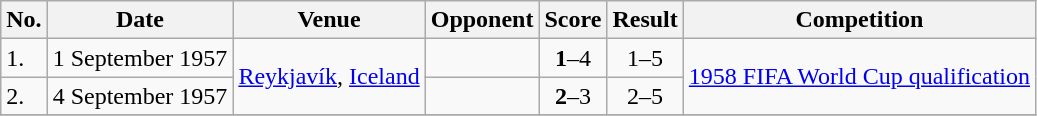<table class="wikitable">
<tr>
<th>No.</th>
<th>Date</th>
<th>Venue</th>
<th>Opponent</th>
<th>Score</th>
<th>Result</th>
<th>Competition</th>
</tr>
<tr>
<td>1.</td>
<td>1 September 1957</td>
<td rowspan=2><a href='#'>Reykjavík</a>, <a href='#'>Iceland</a></td>
<td></td>
<td align=center><strong>1</strong>–4</td>
<td align=center>1–5</td>
<td rowspan=2><a href='#'>1958 FIFA World Cup qualification</a></td>
</tr>
<tr>
<td>2.</td>
<td>4 September 1957</td>
<td></td>
<td align=center><strong>2</strong>–3</td>
<td align=center>2–5</td>
</tr>
<tr>
</tr>
</table>
